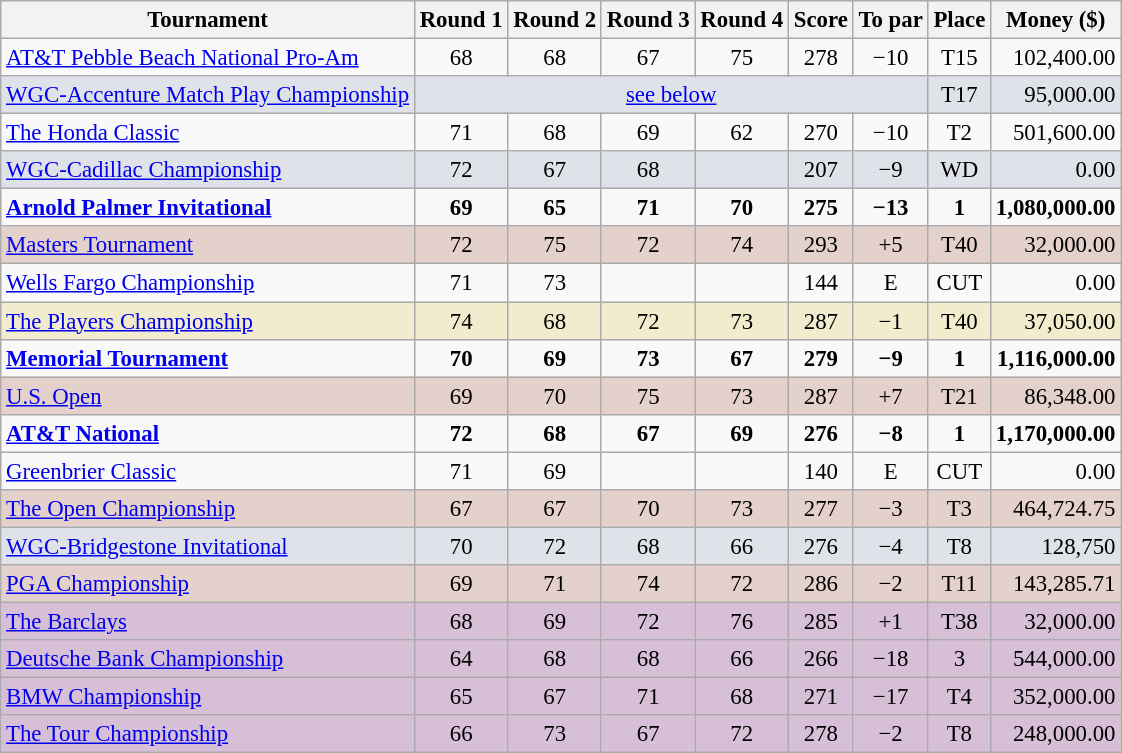<table class=wikitable style="font-size:95%;text-align:center">
<tr>
<th>Tournament</th>
<th>Round 1</th>
<th>Round 2</th>
<th>Round 3</th>
<th>Round 4</th>
<th>Score</th>
<th>To par</th>
<th>Place</th>
<th>Money ($)</th>
</tr>
<tr>
<td align=left><a href='#'>AT&T Pebble Beach National Pro-Am</a></td>
<td>68</td>
<td>68</td>
<td>67</td>
<td>75</td>
<td>278</td>
<td>−10</td>
<td>T15</td>
<td align=right>102,400.00</td>
</tr>
<tr style="background:#dfe2e9;">
<td align=left><a href='#'>WGC-Accenture Match Play Championship</a></td>
<td colspan="6"><a href='#'>see below</a></td>
<td>T17</td>
<td align=right>95,000.00</td>
</tr>
<tr>
<td align=left><a href='#'>The Honda Classic</a></td>
<td>71</td>
<td>68</td>
<td>69</td>
<td>62</td>
<td>270</td>
<td>−10</td>
<td>T2</td>
<td align=right>501,600.00</td>
</tr>
<tr style="background:#dfe2e9;">
<td align=left><a href='#'>WGC-Cadillac Championship</a></td>
<td>72</td>
<td>67</td>
<td>68</td>
<td></td>
<td>207</td>
<td>−9</td>
<td>WD</td>
<td align=right>0.00</td>
</tr>
<tr>
<td align=left><strong><a href='#'>Arnold Palmer Invitational</a></strong></td>
<td><strong>69</strong></td>
<td><strong>65</strong></td>
<td><strong>71</strong></td>
<td><strong>70</strong></td>
<td><strong>275</strong></td>
<td><strong>−13</strong></td>
<td><strong>1</strong></td>
<td align=right><strong>1,080,000.00</strong></td>
</tr>
<tr style="background:#e5d1cb;">
<td align=left><a href='#'>Masters Tournament</a></td>
<td>72</td>
<td>75</td>
<td>72</td>
<td>74</td>
<td>293</td>
<td>+5</td>
<td>T40</td>
<td align=right>32,000.00</td>
</tr>
<tr>
<td align=left><a href='#'>Wells Fargo Championship</a></td>
<td>71</td>
<td>73</td>
<td></td>
<td></td>
<td>144</td>
<td>E</td>
<td>CUT</td>
<td align=right>0.00</td>
</tr>
<tr style="background:#f2ecce;">
<td align=left><a href='#'>The Players Championship</a></td>
<td>74</td>
<td>68</td>
<td>72</td>
<td>73</td>
<td>287</td>
<td>−1</td>
<td>T40</td>
<td align=right>37,050.00</td>
</tr>
<tr>
<td align=left><strong><a href='#'>Memorial Tournament</a></strong></td>
<td><strong>70</strong></td>
<td><strong>69</strong></td>
<td><strong>73</strong></td>
<td><strong>67</strong></td>
<td><strong>279</strong></td>
<td><strong>−9</strong></td>
<td><strong>1</strong></td>
<td align=right><strong>1,116,000.00</strong></td>
</tr>
<tr style="background:#e5d1cb;">
<td align=left><a href='#'>U.S. Open</a></td>
<td>69</td>
<td>70</td>
<td>75</td>
<td>73</td>
<td>287</td>
<td>+7</td>
<td>T21</td>
<td align=right>86,348.00</td>
</tr>
<tr>
<td align=left><strong><a href='#'>AT&T National</a></strong></td>
<td><strong>72</strong></td>
<td><strong>68</strong></td>
<td><strong>67</strong></td>
<td><strong>69</strong></td>
<td><strong>276</strong></td>
<td><strong>−8</strong></td>
<td><strong>1</strong></td>
<td align=right><strong>1,170,000.00</strong></td>
</tr>
<tr>
<td align=left><a href='#'>Greenbrier Classic</a></td>
<td>71</td>
<td>69</td>
<td></td>
<td></td>
<td>140</td>
<td>E</td>
<td>CUT</td>
<td align=right>0.00</td>
</tr>
<tr style="background:#e5d1cb;">
<td align=left><a href='#'>The Open Championship</a></td>
<td>67</td>
<td>67</td>
<td>70</td>
<td>73</td>
<td>277</td>
<td>−3</td>
<td>T3</td>
<td align=right>464,724.75</td>
</tr>
<tr style="background:#dfe2e9;">
<td align=left><a href='#'>WGC-Bridgestone Invitational</a></td>
<td>70</td>
<td>72</td>
<td>68</td>
<td>66</td>
<td>276</td>
<td>−4</td>
<td>T8</td>
<td align=right>128,750</td>
</tr>
<tr style="background:#e5d1cb;">
<td align=left><a href='#'>PGA Championship</a></td>
<td>69</td>
<td>71</td>
<td>74</td>
<td>72</td>
<td>286</td>
<td>−2</td>
<td>T11</td>
<td align=right>143,285.71</td>
</tr>
<tr style="background:#D8BFD8;">
<td align=left><a href='#'>The Barclays</a></td>
<td>68</td>
<td>69</td>
<td>72</td>
<td>76</td>
<td>285</td>
<td>+1</td>
<td>T38</td>
<td align=right>32,000.00</td>
</tr>
<tr style="background:#D8BFD8;">
<td align=left><a href='#'>Deutsche Bank Championship</a></td>
<td>64</td>
<td>68</td>
<td>68</td>
<td>66</td>
<td>266</td>
<td>−18</td>
<td>3</td>
<td align=right>544,000.00</td>
</tr>
<tr style="background:#D8BFD8;">
<td align=left><a href='#'>BMW Championship</a></td>
<td>65</td>
<td>67</td>
<td>71</td>
<td>68</td>
<td>271</td>
<td>−17</td>
<td>T4</td>
<td align=right>352,000.00</td>
</tr>
<tr style="background:#D8BFD8;">
<td align=left><a href='#'>The Tour Championship</a></td>
<td>66</td>
<td>73</td>
<td>67</td>
<td>72</td>
<td>278</td>
<td>−2</td>
<td>T8</td>
<td align=right>248,000.00</td>
</tr>
</table>
